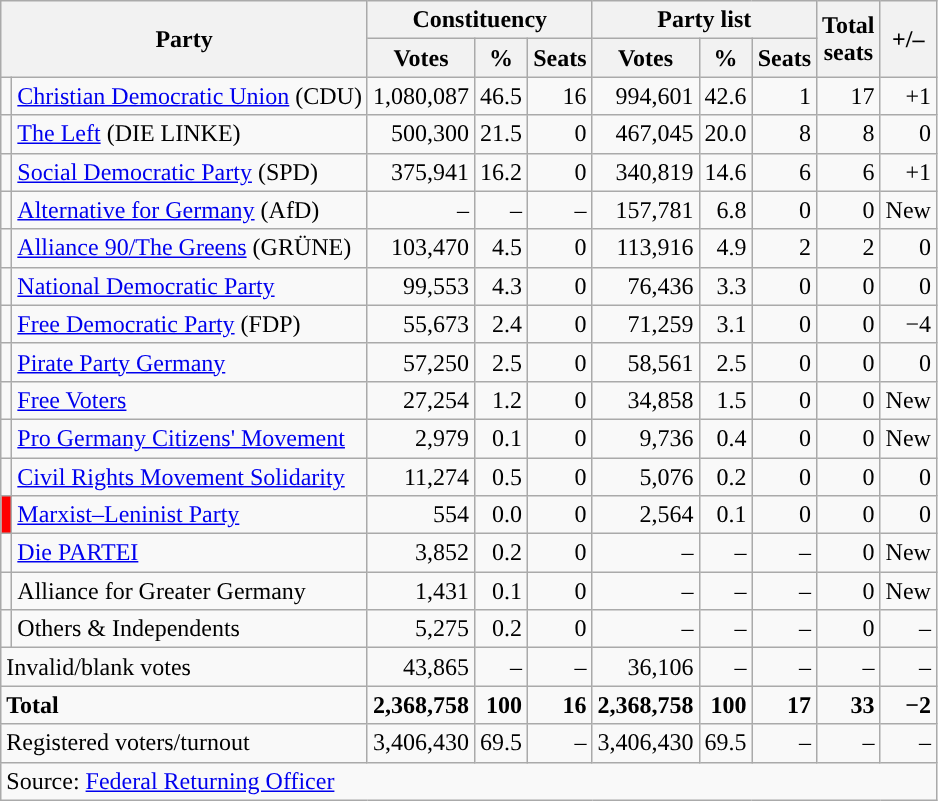<table class="wikitable" style="text-align:right">
<tr>
<th colspan="2" rowspan="2">Party</th>
<th colspan="3">Constituency</th>
<th colspan="3">Party list</th>
<th rowspan="2">Total<br>seats</th>
<th rowspan="2">+/–</th>
</tr>
<tr>
<th>Votes</th>
<th>%</th>
<th>Seats</th>
<th>Votes</th>
<th>%</th>
<th>Seats</th>
</tr>
<tr>
<td></td>
<td align="left"><a href='#'>Christian Democratic Union</a> (CDU)</td>
<td>1,080,087</td>
<td>46.5</td>
<td>16</td>
<td>994,601</td>
<td>42.6</td>
<td>1</td>
<td>17</td>
<td>+1</td>
</tr>
<tr>
<td></td>
<td align="left"><a href='#'>The Left</a> (DIE LINKE)</td>
<td>500,300</td>
<td>21.5</td>
<td>0</td>
<td>467,045</td>
<td>20.0</td>
<td>8</td>
<td>8</td>
<td>0</td>
</tr>
<tr>
<td></td>
<td align="left"><a href='#'>Social Democratic Party</a> (SPD)</td>
<td>375,941</td>
<td>16.2</td>
<td>0</td>
<td>340,819</td>
<td>14.6</td>
<td>6</td>
<td>6</td>
<td>+1</td>
</tr>
<tr>
<td></td>
<td align="left"><a href='#'>Alternative for Germany</a> (AfD)</td>
<td>–</td>
<td>–</td>
<td>–</td>
<td>157,781</td>
<td>6.8</td>
<td>0</td>
<td>0</td>
<td>New</td>
</tr>
<tr>
<td></td>
<td align="left"><a href='#'>Alliance 90/The Greens</a> (GRÜNE)</td>
<td>103,470</td>
<td>4.5</td>
<td>0</td>
<td>113,916</td>
<td>4.9</td>
<td>2</td>
<td>2</td>
<td>0</td>
</tr>
<tr>
<td style="background-color:"></td>
<td align="left"><a href='#'>National Democratic Party</a></td>
<td>99,553</td>
<td>4.3</td>
<td>0</td>
<td>76,436</td>
<td>3.3</td>
<td>0</td>
<td>0</td>
<td>0</td>
</tr>
<tr>
<td></td>
<td align="left"><a href='#'>Free Democratic Party</a> (FDP)</td>
<td>55,673</td>
<td>2.4</td>
<td>0</td>
<td>71,259</td>
<td>3.1</td>
<td>0</td>
<td>0</td>
<td>−4</td>
</tr>
<tr>
<td style="background-color:"></td>
<td align="left"><a href='#'>Pirate Party Germany</a></td>
<td>57,250</td>
<td>2.5</td>
<td>0</td>
<td>58,561</td>
<td>2.5</td>
<td>0</td>
<td>0</td>
<td>0</td>
</tr>
<tr>
<td style="background-color:"></td>
<td align="left"><a href='#'>Free Voters</a></td>
<td>27,254</td>
<td>1.2</td>
<td>0</td>
<td>34,858</td>
<td>1.5</td>
<td>0</td>
<td>0</td>
<td>New</td>
</tr>
<tr>
<td></td>
<td align="left"><a href='#'>Pro Germany Citizens' Movement</a></td>
<td>2,979</td>
<td>0.1</td>
<td>0</td>
<td>9,736</td>
<td>0.4</td>
<td>0</td>
<td>0</td>
<td>New</td>
</tr>
<tr>
<td></td>
<td align="left"><a href='#'>Civil Rights Movement Solidarity</a></td>
<td>11,274</td>
<td>0.5</td>
<td>0</td>
<td>5,076</td>
<td>0.2</td>
<td>0</td>
<td>0</td>
<td>0</td>
</tr>
<tr>
<td style="background-color:red"></td>
<td align="left"><a href='#'>Marxist–Leninist Party</a></td>
<td>554</td>
<td>0.0</td>
<td>0</td>
<td>2,564</td>
<td>0.1</td>
<td>0</td>
<td>0</td>
<td>0</td>
</tr>
<tr>
<td style="background-color:"></td>
<td align="left"><a href='#'>Die PARTEI</a></td>
<td>3,852</td>
<td>0.2</td>
<td>0</td>
<td>–</td>
<td>–</td>
<td>–</td>
<td>0</td>
<td>New</td>
</tr>
<tr>
<td></td>
<td align="left">Alliance for Greater Germany</td>
<td>1,431</td>
<td>0.1</td>
<td>0</td>
<td>–</td>
<td>–</td>
<td>–</td>
<td>0</td>
<td>New</td>
</tr>
<tr>
<td></td>
<td align="left">Others & Independents</td>
<td>5,275</td>
<td>0.2</td>
<td>0</td>
<td>–</td>
<td>–</td>
<td>–</td>
<td>0</td>
<td>–</td>
</tr>
<tr>
<td colspan="2" align="left">Invalid/blank votes</td>
<td>43,865</td>
<td>–</td>
<td>–</td>
<td>36,106</td>
<td>–</td>
<td>–</td>
<td>–</td>
<td>–</td>
</tr>
<tr>
<td colspan="2" align="left"><strong>Total</strong></td>
<td><strong>2,368,758</strong></td>
<td><strong>100</strong></td>
<td><strong>16</strong></td>
<td><strong>2,368,758</strong></td>
<td><strong>100</strong></td>
<td><strong>17</strong></td>
<td><strong>33</strong></td>
<td><strong>−2</strong></td>
</tr>
<tr>
<td colspan="2" align="left">Registered voters/turnout</td>
<td>3,406,430</td>
<td>69.5</td>
<td>–</td>
<td>3,406,430</td>
<td>69.5</td>
<td>–</td>
<td>–</td>
<td>–</td>
</tr>
<tr>
<td colspan="10" align="left">Source: <a href='#'>Federal Returning Officer</a></td>
</tr>
</table>
